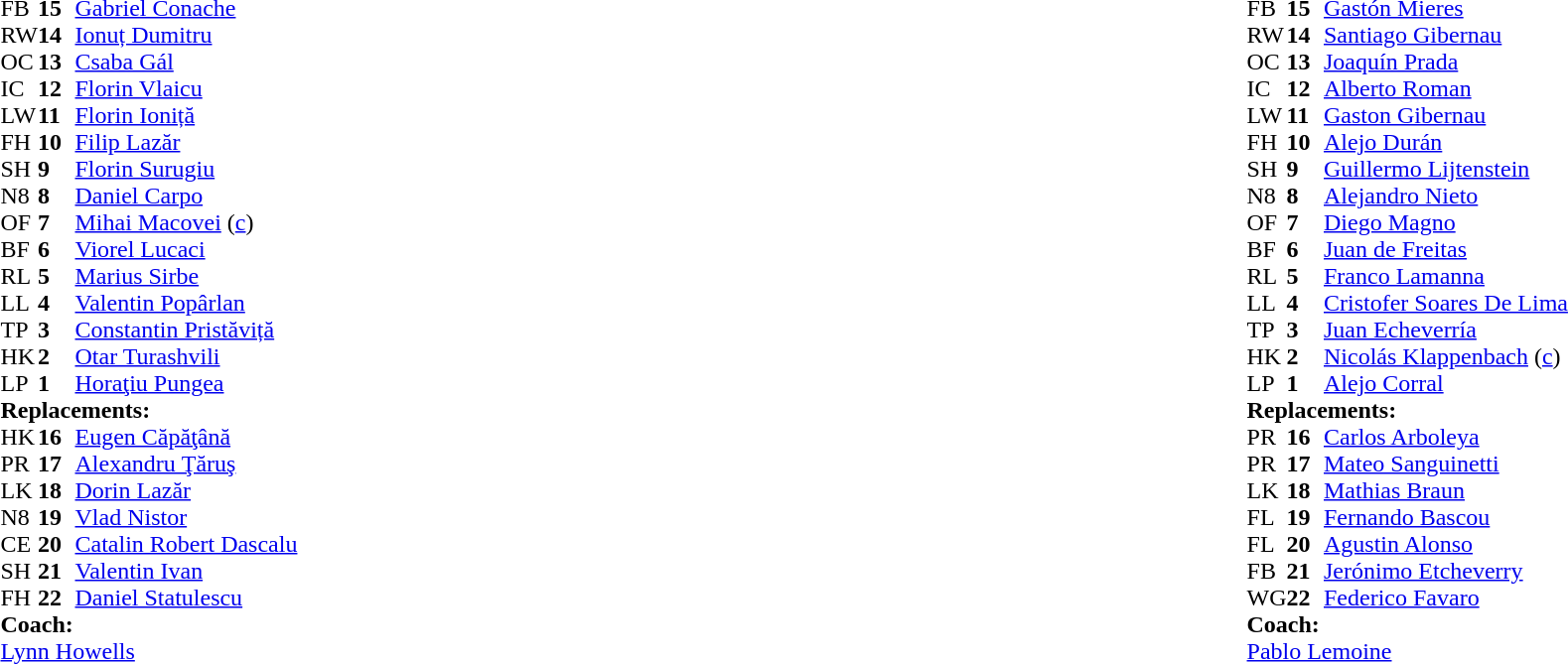<table style="width:100%;">
<tr>
<td style="vertical-align:top; width:50%"><br><table cellspacing="0" cellpadding="0">
<tr>
<th width="25"></th>
<th width="25"></th>
</tr>
<tr>
<td>FB</td>
<td><strong>15</strong></td>
<td><a href='#'>Gabriel Conache</a></td>
</tr>
<tr>
<td>RW</td>
<td><strong>14</strong></td>
<td><a href='#'>Ionuț Dumitru</a></td>
</tr>
<tr>
<td>OC</td>
<td><strong>13</strong></td>
<td><a href='#'>Csaba Gál</a></td>
</tr>
<tr>
<td>IC</td>
<td><strong>12</strong></td>
<td><a href='#'>Florin Vlaicu</a></td>
</tr>
<tr>
<td>LW</td>
<td><strong>11</strong></td>
<td><a href='#'>Florin Ioniță</a></td>
</tr>
<tr>
<td>FH</td>
<td><strong>10</strong></td>
<td><a href='#'>Filip Lazăr</a></td>
<td></td>
<td></td>
</tr>
<tr>
<td>SH</td>
<td><strong>9</strong></td>
<td><a href='#'>Florin Surugiu</a></td>
<td></td>
<td></td>
</tr>
<tr>
<td>N8</td>
<td><strong>8</strong></td>
<td><a href='#'>Daniel Carpo</a></td>
</tr>
<tr>
<td>OF</td>
<td><strong>7</strong></td>
<td><a href='#'>Mihai Macovei</a> (<a href='#'>c</a>)</td>
</tr>
<tr>
<td>BF</td>
<td><strong>6</strong></td>
<td><a href='#'>Viorel Lucaci</a></td>
<td></td>
<td></td>
</tr>
<tr>
<td>RL</td>
<td><strong>5</strong></td>
<td><a href='#'>Marius Sirbe</a></td>
</tr>
<tr>
<td>LL</td>
<td><strong>4</strong></td>
<td><a href='#'>Valentin Popârlan</a></td>
<td></td>
<td></td>
</tr>
<tr>
<td>TP</td>
<td><strong>3</strong></td>
<td><a href='#'>Constantin Pristăviță</a></td>
<td></td>
<td></td>
<td></td>
</tr>
<tr>
<td>HK</td>
<td><strong>2</strong></td>
<td><a href='#'>Otar Turashvili</a></td>
<td></td>
<td colspan=2></td>
</tr>
<tr>
<td>LP</td>
<td><strong>1</strong></td>
<td><a href='#'>Horaţiu Pungea</a></td>
<td></td>
<td></td>
<td></td>
</tr>
<tr>
<td colspan=3><strong>Replacements:</strong></td>
</tr>
<tr>
<td>HK</td>
<td><strong>16</strong></td>
<td><a href='#'>Eugen Căpăţână</a></td>
<td></td>
<td></td>
<td></td>
</tr>
<tr>
<td>PR</td>
<td><strong>17</strong></td>
<td><a href='#'>Alexandru Ţăruş</a></td>
<td></td>
<td></td>
</tr>
<tr>
<td>LK</td>
<td><strong>18</strong></td>
<td><a href='#'>Dorin Lazăr</a></td>
<td></td>
<td></td>
</tr>
<tr>
<td>N8</td>
<td><strong>19</strong></td>
<td><a href='#'>Vlad Nistor</a></td>
<td></td>
<td></td>
</tr>
<tr>
<td>CE</td>
<td><strong>20</strong></td>
<td><a href='#'>Catalin Robert Dascalu</a></td>
<td></td>
<td></td>
</tr>
<tr>
<td>SH</td>
<td><strong>21</strong></td>
<td><a href='#'>Valentin Ivan</a></td>
<td></td>
<td></td>
</tr>
<tr>
<td>FH</td>
<td><strong>22</strong></td>
<td><a href='#'>Daniel Statulescu</a></td>
</tr>
<tr>
<td colspan=3><strong>Coach:</strong></td>
</tr>
<tr>
<td colspan="4"> <a href='#'>Lynn Howells</a></td>
</tr>
</table>
</td>
<td style="vertical-align:top; width:50%"><br><table cellspacing="0" cellpadding="0" style="margin:auto">
<tr>
<th width="25"></th>
<th width="25"></th>
</tr>
<tr>
<td>FB</td>
<td><strong>15</strong></td>
<td><a href='#'>Gastón Mieres</a></td>
</tr>
<tr>
<td>RW</td>
<td><strong>14</strong></td>
<td><a href='#'>Santiago Gibernau</a></td>
</tr>
<tr>
<td>OC</td>
<td><strong>13</strong></td>
<td><a href='#'>Joaquín Prada</a></td>
</tr>
<tr>
<td>IC</td>
<td><strong>12</strong></td>
<td><a href='#'>Alberto Roman</a></td>
</tr>
<tr>
<td>LW</td>
<td><strong>11</strong></td>
<td><a href='#'>Gaston Gibernau</a></td>
<td></td>
<td></td>
</tr>
<tr>
<td>FH</td>
<td><strong>10</strong></td>
<td><a href='#'>Alejo Durán</a></td>
<td></td>
<td></td>
</tr>
<tr>
<td>SH</td>
<td><strong>9</strong></td>
<td><a href='#'>Guillermo Lijtenstein</a></td>
</tr>
<tr>
<td>N8</td>
<td><strong>8</strong></td>
<td><a href='#'>Alejandro Nieto</a></td>
</tr>
<tr>
<td>OF</td>
<td><strong>7</strong></td>
<td><a href='#'>Diego Magno</a></td>
<td></td>
<td></td>
</tr>
<tr>
<td>BF</td>
<td><strong>6</strong></td>
<td><a href='#'>Juan de Freitas</a></td>
<td></td>
<td></td>
</tr>
<tr>
<td>RL</td>
<td><strong>5</strong></td>
<td><a href='#'>Franco Lamanna</a></td>
<td></td>
</tr>
<tr>
<td>LL</td>
<td><strong>4</strong></td>
<td><a href='#'>Cristofer Soares De Lima</a></td>
<td></td>
<td></td>
</tr>
<tr>
<td>TP</td>
<td><strong>3</strong></td>
<td><a href='#'>Juan Echeverría</a></td>
<td></td>
<td></td>
<td></td>
</tr>
<tr>
<td>HK</td>
<td><strong>2</strong></td>
<td><a href='#'>Nicolás Klappenbach</a> (<a href='#'>c</a>)</td>
<td></td>
<td></td>
</tr>
<tr>
<td>LP</td>
<td><strong>1</strong></td>
<td><a href='#'>Alejo Corral</a></td>
<td></td>
<td></td>
<td></td>
</tr>
<tr>
<td colspan=3><strong>Replacements:</strong></td>
</tr>
<tr>
<td>PR</td>
<td><strong>16</strong></td>
<td><a href='#'>Carlos Arboleya</a></td>
<td></td>
<td></td>
</tr>
<tr>
<td>PR</td>
<td><strong>17</strong></td>
<td><a href='#'>Mateo Sanguinetti</a></td>
<td></td>
<td></td>
</tr>
<tr>
<td>LK</td>
<td><strong>18</strong></td>
<td><a href='#'>Mathias Braun</a></td>
<td></td>
<td></td>
</tr>
<tr>
<td>FL</td>
<td><strong>19</strong></td>
<td><a href='#'>Fernando Bascou</a></td>
<td></td>
<td></td>
</tr>
<tr>
<td>FL</td>
<td><strong>20</strong></td>
<td><a href='#'>Agustin Alonso</a></td>
<td></td>
<td></td>
</tr>
<tr>
<td>FB</td>
<td><strong>21</strong></td>
<td><a href='#'>Jerónimo Etcheverry</a></td>
<td></td>
<td></td>
</tr>
<tr>
<td>WG</td>
<td><strong>22</strong></td>
<td><a href='#'>Federico Favaro</a></td>
<td></td>
<td></td>
</tr>
<tr>
<td colspan=3><strong>Coach:</strong></td>
</tr>
<tr>
<td colspan="4"> <a href='#'>Pablo Lemoine</a></td>
</tr>
</table>
</td>
</tr>
</table>
